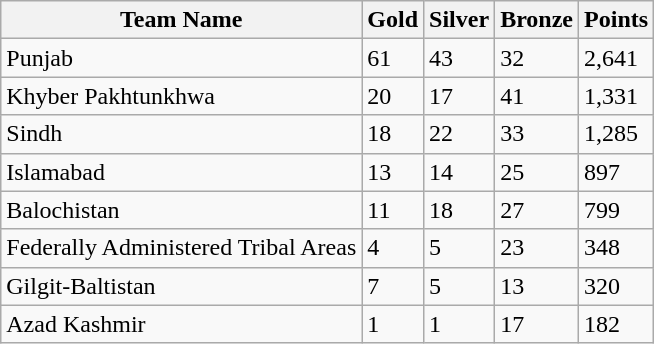<table class="wikitable">
<tr>
<th>Team Name</th>
<th>Gold</th>
<th>Silver</th>
<th>Bronze</th>
<th>Points</th>
</tr>
<tr>
<td>Punjab</td>
<td>61</td>
<td>43</td>
<td>32</td>
<td>2,641</td>
</tr>
<tr>
<td>Khyber Pakhtunkhwa</td>
<td>20</td>
<td>17</td>
<td>41</td>
<td>1,331</td>
</tr>
<tr>
<td>Sindh</td>
<td>18</td>
<td>22</td>
<td>33</td>
<td>1,285</td>
</tr>
<tr>
<td>Islamabad</td>
<td>13</td>
<td>14</td>
<td>25</td>
<td>897</td>
</tr>
<tr>
<td>Balochistan</td>
<td>11</td>
<td>18</td>
<td>27</td>
<td>799</td>
</tr>
<tr>
<td>Federally Administered Tribal Areas</td>
<td>4</td>
<td>5</td>
<td>23</td>
<td>348</td>
</tr>
<tr>
<td>Gilgit-Baltistan</td>
<td>7</td>
<td>5</td>
<td>13</td>
<td>320</td>
</tr>
<tr>
<td>Azad Kashmir</td>
<td>1</td>
<td>1</td>
<td>17</td>
<td>182</td>
</tr>
</table>
